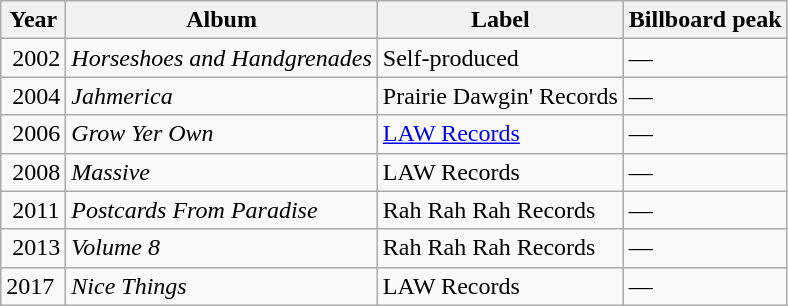<table class="wikitable">
<tr>
<th>Year</th>
<th>Album</th>
<th>Label</th>
<th>Billboard peak</th>
</tr>
<tr>
<td> 2002</td>
<td><em>Horseshoes and Handgrenades</em></td>
<td>Self-produced</td>
<td>—</td>
</tr>
<tr>
<td> 2004</td>
<td><em>Jahmerica</em></td>
<td>Prairie Dawgin' Records</td>
<td>—</td>
</tr>
<tr>
<td> 2006</td>
<td><em>Grow Yer Own</em></td>
<td><a href='#'>LAW Records</a></td>
<td>—</td>
</tr>
<tr>
<td> 2008</td>
<td><em>Massive</em></td>
<td>LAW Records</td>
<td>—</td>
</tr>
<tr>
<td> 2011</td>
<td><em>Postcards From Paradise</em></td>
<td>Rah Rah Rah Records</td>
<td>—</td>
</tr>
<tr>
<td> 2013</td>
<td><em>Volume 8</em></td>
<td>Rah Rah  Rah Records</td>
<td>—</td>
</tr>
<tr>
<td>2017</td>
<td><em>Nice Things</em></td>
<td>LAW Records</td>
<td>—</td>
</tr>
</table>
